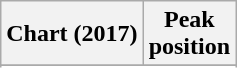<table class="wikitable sortable plainrowheaders" style="text-align:center">
<tr>
<th scope="col">Chart (2017)</th>
<th scope="col">Peak<br>position</th>
</tr>
<tr>
</tr>
<tr>
</tr>
<tr>
</tr>
</table>
